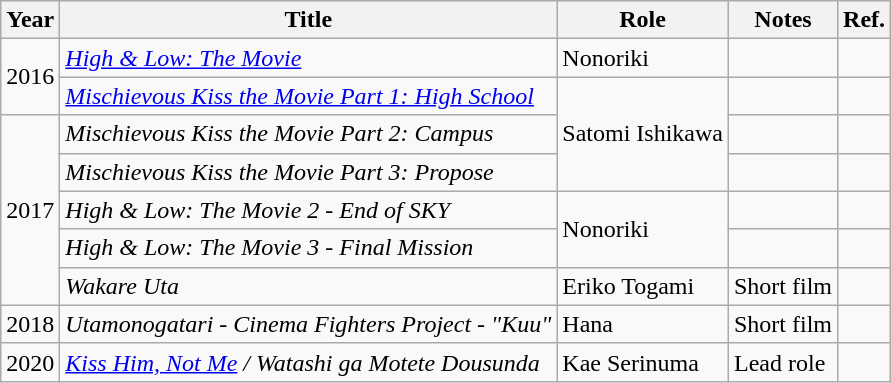<table class="wikitable">
<tr>
<th>Year</th>
<th>Title</th>
<th>Role</th>
<th>Notes</th>
<th>Ref.</th>
</tr>
<tr>
<td rowspan="2">2016</td>
<td><em><a href='#'>High & Low: The Movie</a></em></td>
<td>Nonoriki</td>
<td></td>
<td></td>
</tr>
<tr>
<td><em><a href='#'>Mischievous Kiss the Movie Part 1: High School</a></em></td>
<td rowspan="3">Satomi Ishikawa</td>
<td></td>
<td></td>
</tr>
<tr>
<td rowspan="5">2017</td>
<td><em>Mischievous Kiss the Movie Part 2: Campus</em></td>
<td></td>
<td></td>
</tr>
<tr>
<td><em>Mischievous Kiss the Movie Part 3: Propose</em></td>
<td></td>
<td></td>
</tr>
<tr>
<td><em>High & Low: The Movie 2 - End of SKY</em></td>
<td rowspan="2">Nonoriki</td>
<td></td>
<td></td>
</tr>
<tr>
<td><em>High & Low: The Movie 3 - Final Mission</em></td>
<td></td>
<td></td>
</tr>
<tr>
<td><em>Wakare Uta</em></td>
<td>Eriko Togami</td>
<td>Short film</td>
<td></td>
</tr>
<tr>
<td>2018</td>
<td><em>Utamonogatari - Cinema Fighters Project - "Kuu"</em></td>
<td>Hana</td>
<td>Short film</td>
<td></td>
</tr>
<tr>
<td>2020</td>
<td><em><a href='#'>Kiss Him, Not Me</a> / Watashi ga Motete Dousunda</em></td>
<td>Kae Serinuma</td>
<td>Lead role</td>
<td></td>
</tr>
</table>
